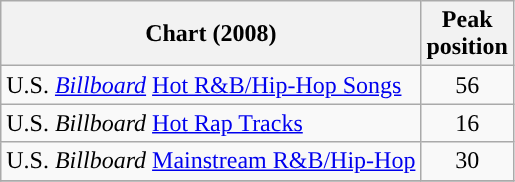<table class="wikitable">
<tr>
<th align="center">Chart (2008)</th>
<th align="center">Peak<br>position</th>
</tr>
<tr>
<td align='left"'>U.S. <a href='#'><em>Billboard</em></a> <a href='#'>Hot R&B/Hip-Hop Songs</a></td>
<td align='center'>56</td>
</tr>
<tr>
<td align="left">U.S. <em>Billboard</em> <a href='#'>Hot Rap Tracks</a></td>
<td align="center">16</td>
</tr>
<tr>
<td align='left"'>U.S. <em>Billboard</em> <a href='#'>Mainstream R&B/Hip-Hop</a></td>
<td align='center'>30</td>
</tr>
<tr>
</tr>
</table>
